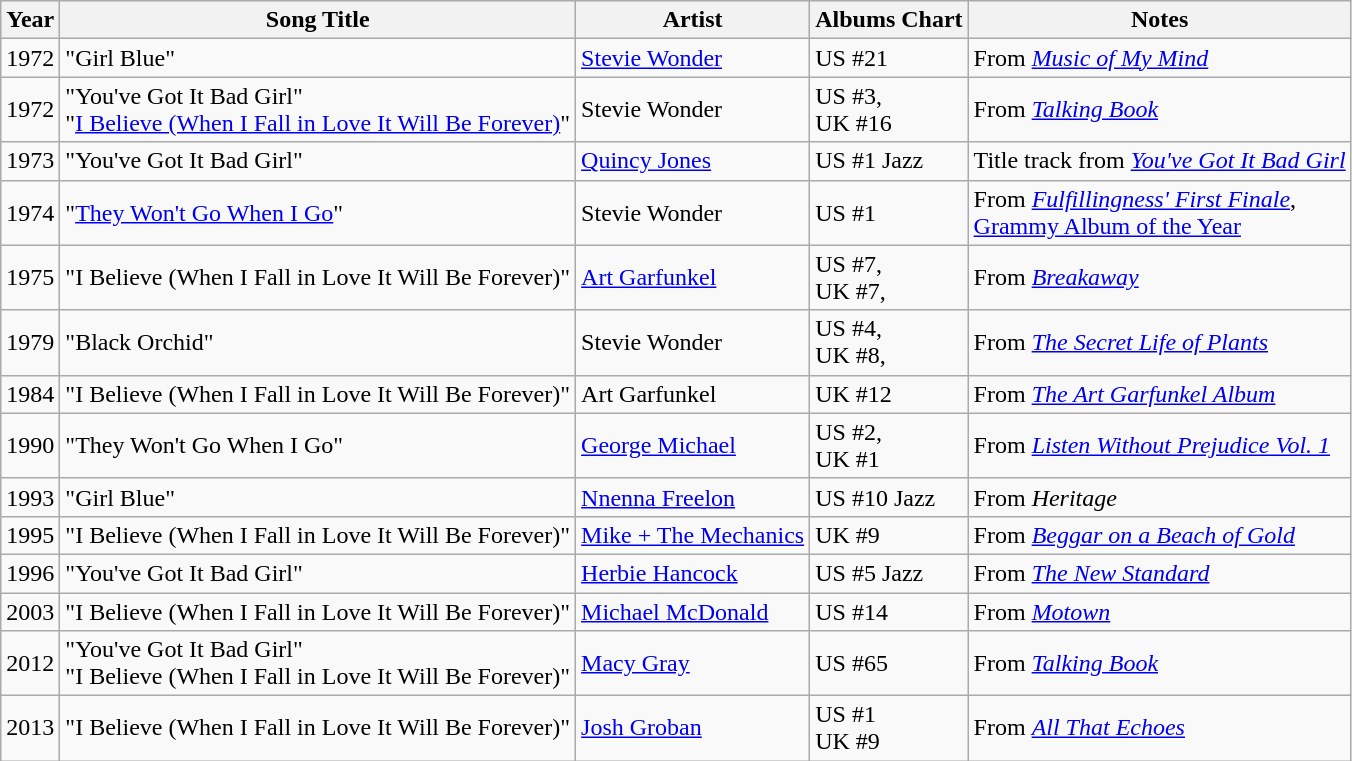<table class="wikitable">
<tr>
<th>Year</th>
<th>Song Title</th>
<th>Artist</th>
<th>Albums Chart</th>
<th>Notes</th>
</tr>
<tr>
<td>1972</td>
<td>"Girl Blue"</td>
<td><a href='#'>Stevie Wonder</a></td>
<td>US #21</td>
<td>From <em><a href='#'>Music of My Mind</a></em></td>
</tr>
<tr>
<td>1972</td>
<td>"You've Got It Bad Girl"<br>"<a href='#'>I Believe (When I Fall in Love It Will Be Forever)</a>"</td>
<td>Stevie Wonder</td>
<td>US #3,<br>UK #16</td>
<td>From <em><a href='#'>Talking Book</a></em></td>
</tr>
<tr>
<td>1973</td>
<td>"You've Got It Bad Girl"</td>
<td><a href='#'>Quincy Jones</a></td>
<td>US #1 Jazz</td>
<td>Title track from <em><a href='#'>You've Got It Bad Girl</a></em></td>
</tr>
<tr>
<td>1974</td>
<td>"<a href='#'>They Won't Go When I Go</a>"</td>
<td>Stevie Wonder</td>
<td>US #1</td>
<td>From <em><a href='#'>Fulfillingness' First Finale</a></em>,<br><a href='#'>Grammy Album of the Year</a></td>
</tr>
<tr>
<td>1975</td>
<td>"I Believe (When I Fall in Love It Will Be Forever)"</td>
<td><a href='#'>Art Garfunkel</a></td>
<td>US #7,<br>UK #7,</td>
<td>From <em><a href='#'>Breakaway</a></em></td>
</tr>
<tr>
<td>1979</td>
<td>"Black Orchid"</td>
<td>Stevie Wonder</td>
<td>US #4, <br>UK #8,</td>
<td>From <em><a href='#'>The Secret Life of Plants</a></em></td>
</tr>
<tr>
<td>1984</td>
<td>"I Believe (When I Fall in Love It Will Be Forever)"</td>
<td>Art Garfunkel</td>
<td>UK #12</td>
<td>From <em><a href='#'>The Art Garfunkel Album</a></em></td>
</tr>
<tr>
<td>1990</td>
<td>"They Won't Go When I Go"</td>
<td><a href='#'>George Michael</a></td>
<td>US #2,<br>UK #1</td>
<td>From <em><a href='#'>Listen Without Prejudice Vol. 1</a></em></td>
</tr>
<tr>
<td>1993</td>
<td>"Girl Blue"</td>
<td><a href='#'>Nnenna Freelon</a></td>
<td>US #10 Jazz</td>
<td>From <em>Heritage</em></td>
</tr>
<tr>
<td>1995</td>
<td>"I Believe (When I Fall in Love It Will Be Forever)"</td>
<td><a href='#'>Mike + The Mechanics</a></td>
<td>UK #9</td>
<td>From <em><a href='#'>Beggar on a Beach of Gold</a></em></td>
</tr>
<tr>
<td>1996</td>
<td>"You've Got It Bad Girl"</td>
<td><a href='#'>Herbie Hancock</a></td>
<td>US #5 Jazz</td>
<td>From <em><a href='#'>The New Standard</a></em></td>
</tr>
<tr>
<td>2003</td>
<td>"I Believe (When I Fall in Love It Will Be Forever)"</td>
<td><a href='#'>Michael McDonald</a></td>
<td>US #14</td>
<td>From <em><a href='#'>Motown</a></em></td>
</tr>
<tr>
<td>2012</td>
<td>"You've Got It Bad Girl"<br>"I Believe (When I Fall in Love It Will Be Forever)"</td>
<td><a href='#'>Macy Gray</a></td>
<td>US #65</td>
<td>From <em><a href='#'>Talking Book</a></em></td>
</tr>
<tr>
<td>2013</td>
<td>"I Believe (When I Fall in Love It Will Be Forever)"</td>
<td><a href='#'>Josh Groban</a></td>
<td>US #1<br>UK #9</td>
<td>From <em><a href='#'>All That Echoes</a></em></td>
</tr>
</table>
